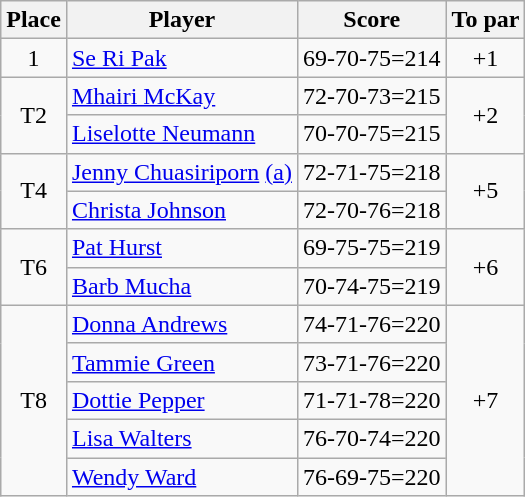<table class="wikitable">
<tr>
<th>Place</th>
<th>Player</th>
<th>Score</th>
<th>To par</th>
</tr>
<tr>
<td align=center>1</td>
<td> <a href='#'>Se Ri Pak</a></td>
<td>69-70-75=214</td>
<td align=center>+1</td>
</tr>
<tr>
<td align=center rowspan=2>T2</td>
<td> <a href='#'>Mhairi McKay</a></td>
<td>72-70-73=215</td>
<td align=center rowspan=2>+2</td>
</tr>
<tr>
<td> <a href='#'>Liselotte Neumann</a></td>
<td>70-70-75=215</td>
</tr>
<tr>
<td align=center rowspan=2>T4</td>
<td> <a href='#'>Jenny Chuasiriporn</a> <a href='#'>(a)</a></td>
<td>72-71-75=218</td>
<td align=center rowspan=2>+5</td>
</tr>
<tr>
<td> <a href='#'>Christa Johnson</a></td>
<td>72-70-76=218</td>
</tr>
<tr>
<td align=center rowspan=2>T6</td>
<td> <a href='#'>Pat Hurst</a></td>
<td>69-75-75=219</td>
<td align=center rowspan=2>+6</td>
</tr>
<tr>
<td> <a href='#'>Barb Mucha</a></td>
<td>70-74-75=219</td>
</tr>
<tr>
<td align=center rowspan=5>T8</td>
<td> <a href='#'>Donna Andrews</a></td>
<td>74-71-76=220</td>
<td align=center rowspan=5>+7</td>
</tr>
<tr>
<td> <a href='#'>Tammie Green</a></td>
<td>73-71-76=220</td>
</tr>
<tr>
<td> <a href='#'>Dottie Pepper</a></td>
<td>71-71-78=220</td>
</tr>
<tr>
<td> <a href='#'>Lisa Walters</a></td>
<td>76-70-74=220</td>
</tr>
<tr>
<td> <a href='#'>Wendy Ward</a></td>
<td>76-69-75=220</td>
</tr>
</table>
